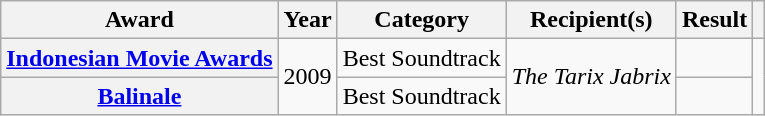<table class="wikitable plainrowheaders sortable">
<tr>
<th scope="col">Award</th>
<th scope="col">Year</th>
<th scope="col">Category</th>
<th scope="col">Recipient(s)</th>
<th scope="col">Result</th>
<th scope="col" class="unsortable"></th>
</tr>
<tr>
<th scope="row"><a href='#'>Indonesian Movie Awards</a></th>
<td rowspan="2">2009</td>
<td>Best Soundtrack</td>
<td rowspan="2"><em>The Tarix Jabrix</em></td>
<td></td>
<td rowspan="2" style="text-align:center;"></td>
</tr>
<tr>
<th scope="row"><a href='#'>Balinale</a></th>
<td>Best Soundtrack</td>
<td></td>
</tr>
</table>
